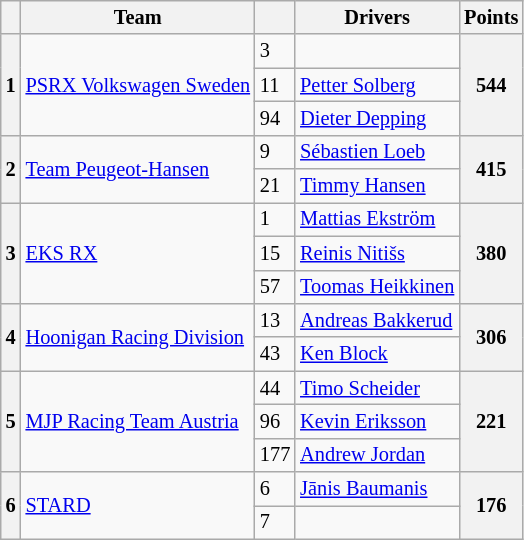<table class="wikitable" style="font-size: 85%">
<tr valign="top">
<th valign="middle"></th>
<th valign="middle">Team</th>
<th valign="middle"></th>
<th valign="middle">Drivers</th>
<th valign="middle">Points</th>
</tr>
<tr>
<th rowspan=3>1</th>
<td rowspan=3> <a href='#'>PSRX Volkswagen Sweden</a></td>
<td>3</td>
<td style="padding-right:24px"></td>
<th rowspan=3>544</th>
</tr>
<tr>
<td>11</td>
<td> <a href='#'>Petter Solberg</a></td>
</tr>
<tr>
<td>94</td>
<td> <a href='#'>Dieter Depping</a></td>
</tr>
<tr>
<th rowspan=2>2</th>
<td rowspan=2> <a href='#'>Team Peugeot-Hansen</a></td>
<td>9</td>
<td> <a href='#'>Sébastien Loeb</a></td>
<th rowspan=2>415</th>
</tr>
<tr>
<td>21</td>
<td> <a href='#'>Timmy Hansen</a></td>
</tr>
<tr>
<th rowspan=3>3</th>
<td rowspan=3> <a href='#'>EKS RX</a></td>
<td>1</td>
<td> <a href='#'>Mattias Ekström</a></td>
<th rowspan=3>380</th>
</tr>
<tr>
<td>15</td>
<td> <a href='#'>Reinis Nitišs</a></td>
</tr>
<tr>
<td>57</td>
<td> <a href='#'>Toomas Heikkinen</a></td>
</tr>
<tr>
<th rowspan=2>4</th>
<td rowspan=2> <a href='#'>Hoonigan Racing Division</a></td>
<td>13</td>
<td> <a href='#'>Andreas Bakkerud</a></td>
<th rowspan=2>306</th>
</tr>
<tr>
<td>43</td>
<td> <a href='#'>Ken Block</a></td>
</tr>
<tr>
<th rowspan=3>5</th>
<td rowspan=3> <a href='#'>MJP Racing Team Austria</a></td>
<td>44</td>
<td> <a href='#'>Timo Scheider</a></td>
<th rowspan=3>221</th>
</tr>
<tr>
<td>96</td>
<td> <a href='#'>Kevin Eriksson</a></td>
</tr>
<tr>
<td>177</td>
<td> <a href='#'>Andrew Jordan</a></td>
</tr>
<tr>
<th rowspan=2>6</th>
<td rowspan=2> <a href='#'>STARD</a></td>
<td>6</td>
<td> <a href='#'>Jānis Baumanis</a></td>
<th rowspan=2>176</th>
</tr>
<tr>
<td>7</td>
<td></td>
</tr>
</table>
